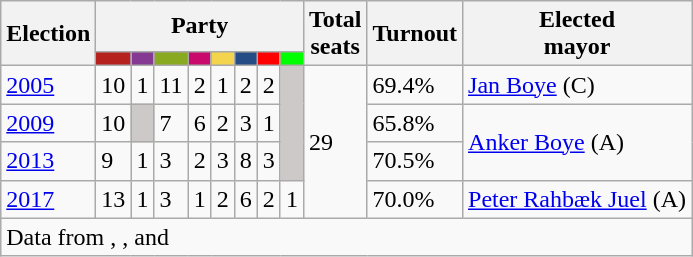<table class="wikitable">
<tr>
<th rowspan="2">Election</th>
<th colspan="8">Party</th>
<th rowspan="2">Total<br>seats</th>
<th rowspan="2">Turnout</th>
<th rowspan="2">Elected<br>mayor</th>
</tr>
<tr>
<td style="background:#B5211D;"><strong><a href='#'></a></strong></td>
<td style="background:#843A93;"><strong><a href='#'></a></strong></td>
<td style="background:#89A920;"><strong><a href='#'></a></strong></td>
<td style="background:#C9096C;"><strong><a href='#'></a></strong></td>
<td style="background:#F4D44D;"><strong><a href='#'></a></strong></td>
<td style="background:#254C85;"><strong><a href='#'></a></strong></td>
<td style="background:#FF0000;"><strong><a href='#'></a></strong></td>
<td style="background:#00FF00;"><strong><a href='#'></a></strong></td>
</tr>
<tr>
<td><a href='#'>2005</a></td>
<td>10</td>
<td>1</td>
<td>11</td>
<td>2</td>
<td>1</td>
<td>2</td>
<td>2</td>
<td style="background:#CDC9C9;" rowspan="3"></td>
<td rowspan="4">29</td>
<td>69.4%</td>
<td><a href='#'>Jan Boye</a> (C)</td>
</tr>
<tr>
<td><a href='#'>2009</a></td>
<td>10</td>
<td style="background:#CDC9C9;"></td>
<td>7</td>
<td>6</td>
<td>2</td>
<td>3</td>
<td>1</td>
<td>65.8%</td>
<td rowspan="2"><a href='#'>Anker Boye</a> (A)</td>
</tr>
<tr>
<td><a href='#'>2013</a></td>
<td>9</td>
<td>1</td>
<td>3</td>
<td>2</td>
<td>3</td>
<td>8</td>
<td>3</td>
<td>70.5%</td>
</tr>
<tr>
<td><a href='#'>2017</a></td>
<td>13</td>
<td>1</td>
<td>3</td>
<td>1</td>
<td>2</td>
<td>6</td>
<td>2</td>
<td>1</td>
<td>70.0%</td>
<td><a href='#'>Peter Rahbæk Juel</a> (A)</td>
</tr>
<tr>
<td colspan="14">Data from , ,  and </td>
</tr>
</table>
